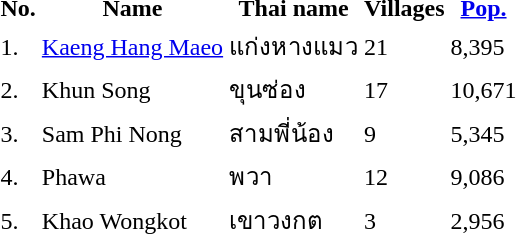<table>
<tr>
<th>No.</th>
<th>Name</th>
<th>Thai name</th>
<th>Villages</th>
<th><a href='#'>Pop.</a></th>
</tr>
<tr>
<td>1.</td>
<td><a href='#'>Kaeng Hang Maeo</a></td>
<td>แก่งหางแมว</td>
<td>21</td>
<td>8,395</td>
<td></td>
</tr>
<tr>
<td>2.</td>
<td>Khun Song</td>
<td>ขุนซ่อง</td>
<td>17</td>
<td>10,671</td>
<td></td>
</tr>
<tr>
<td>3.</td>
<td>Sam Phi Nong</td>
<td>สามพี่น้อง</td>
<td>9</td>
<td>5,345</td>
<td></td>
</tr>
<tr>
<td>4.</td>
<td>Phawa</td>
<td>พวา</td>
<td>12</td>
<td>9,086</td>
<td></td>
</tr>
<tr>
<td>5.</td>
<td>Khao Wongkot</td>
<td>เขาวงกต</td>
<td>3</td>
<td>2,956</td>
<td></td>
</tr>
</table>
